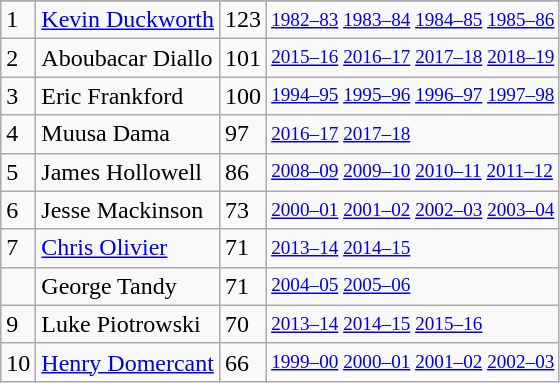<table class="wikitable">
<tr>
</tr>
<tr>
<td>1</td>
<td><a href='#'>Kevin Duckworth</a></td>
<td>123</td>
<td style="font-size:80%;"><a href='#'>1982–83</a> <a href='#'>1983–84</a> <a href='#'>1984–85</a> <a href='#'>1985–86</a></td>
</tr>
<tr>
<td>2</td>
<td>Aboubacar Diallo</td>
<td>101</td>
<td style="font-size:80%;"><a href='#'>2015–16</a> <a href='#'>2016–17</a> <a href='#'>2017–18</a> <a href='#'>2018–19</a></td>
</tr>
<tr>
<td>3</td>
<td>Eric Frankford</td>
<td>100</td>
<td style="font-size:80%;"><a href='#'>1994–95</a> <a href='#'>1995–96</a> <a href='#'>1996–97</a> <a href='#'>1997–98</a></td>
</tr>
<tr>
<td>4</td>
<td>Muusa Dama</td>
<td>97</td>
<td style="font-size:80%;"><a href='#'>2016–17</a> <a href='#'>2017–18</a></td>
</tr>
<tr>
<td>5</td>
<td>James Hollowell</td>
<td>86</td>
<td style="font-size:80%;"><a href='#'>2008–09</a> <a href='#'>2009–10</a> <a href='#'>2010–11</a> <a href='#'>2011–12</a></td>
</tr>
<tr>
<td>6</td>
<td>Jesse Mackinson</td>
<td>73</td>
<td style="font-size:80%;"><a href='#'>2000–01</a> <a href='#'>2001–02</a> <a href='#'>2002–03</a> <a href='#'>2003–04</a></td>
</tr>
<tr>
<td>7</td>
<td><a href='#'>Chris Olivier</a></td>
<td>71</td>
<td style="font-size:80%;"><a href='#'>2013–14</a> <a href='#'>2014–15</a></td>
</tr>
<tr>
<td></td>
<td>George Tandy</td>
<td>71</td>
<td style="font-size:80%;"><a href='#'>2004–05</a> <a href='#'>2005–06</a></td>
</tr>
<tr>
<td>9</td>
<td>Luke Piotrowski</td>
<td>70</td>
<td style="font-size:80%;"><a href='#'>2013–14</a> <a href='#'>2014–15</a> <a href='#'>2015–16</a></td>
</tr>
<tr>
<td>10</td>
<td><a href='#'>Henry Domercant</a></td>
<td>66</td>
<td style="font-size:80%;"><a href='#'>1999–00</a> <a href='#'>2000–01</a> <a href='#'>2001–02</a> <a href='#'>2002–03</a></td>
</tr>
</table>
